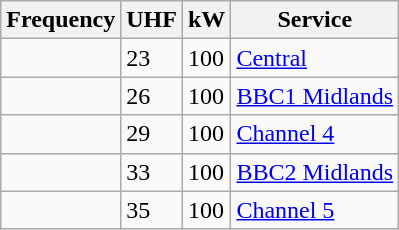<table class="wikitable sortable">
<tr>
<th>Frequency</th>
<th>UHF</th>
<th>kW</th>
<th>Service</th>
</tr>
<tr>
<td></td>
<td>23</td>
<td>100</td>
<td><a href='#'>Central</a></td>
</tr>
<tr>
<td></td>
<td>26</td>
<td>100</td>
<td><a href='#'>BBC1 Midlands</a></td>
</tr>
<tr>
<td></td>
<td>29</td>
<td>100</td>
<td><a href='#'>Channel 4</a></td>
</tr>
<tr>
<td></td>
<td>33</td>
<td>100</td>
<td><a href='#'>BBC2 Midlands</a></td>
</tr>
<tr>
<td></td>
<td>35</td>
<td>100</td>
<td><a href='#'>Channel 5</a></td>
</tr>
</table>
